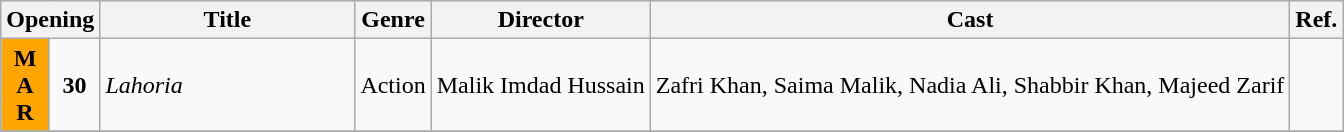<table class="wikitable">
<tr text-align:center;">
<th colspan="2"><strong>Opening</strong></th>
<th style="width:19%;"><strong>Title</strong></th>
<th><strong>Genre</strong></th>
<th><strong>Director</strong></th>
<th><strong>Cast</strong></th>
<th><strong>Ref.</strong></th>
</tr>
<tr>
<td rowspan="1" style="text-align:center; background:orange;"><strong>M<br>A<br>R</strong></td>
<td rowspan="1" style="text-align:center; textcolor:#000;"><strong>30</strong></td>
<td><em>Lahoria</em></td>
<td>Action</td>
<td>Malik Imdad Hussain</td>
<td>Zafri Khan, Saima Malik, Nadia Ali, Shabbir Khan, Majeed Zarif</td>
<td></td>
</tr>
<tr>
</tr>
</table>
